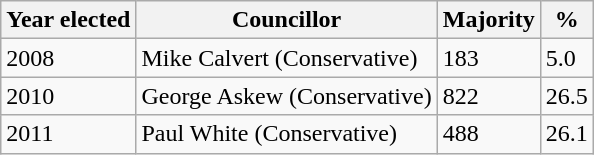<table class="wikitable">
<tr>
<th>Year elected</th>
<th>Councillor</th>
<th>Majority</th>
<th>%</th>
</tr>
<tr>
<td>2008</td>
<td>Mike Calvert (Conservative)</td>
<td>183</td>
<td>5.0</td>
</tr>
<tr>
<td>2010</td>
<td>George Askew (Conservative)</td>
<td>822</td>
<td>26.5</td>
</tr>
<tr>
<td>2011</td>
<td>Paul White (Conservative)</td>
<td>488</td>
<td>26.1</td>
</tr>
</table>
